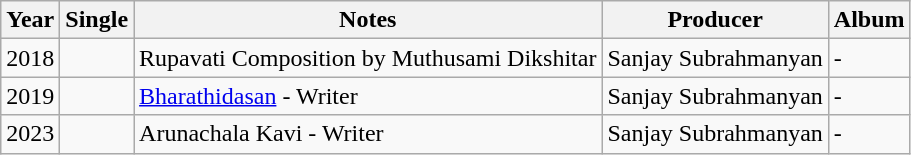<table class="wikitable">
<tr>
<th>Year</th>
<th>Single</th>
<th>Notes</th>
<th>Producer</th>
<th>Album</th>
</tr>
<tr>
<td>2018</td>
<td></td>
<td>Rupavati Composition by Muthusami Dikshitar</td>
<td>Sanjay Subrahmanyan</td>
<td>-</td>
</tr>
<tr>
<td>2019</td>
<td></td>
<td><a href='#'>Bharathidasan</a> - Writer</td>
<td>Sanjay Subrahmanyan</td>
<td>-</td>
</tr>
<tr>
<td>2023</td>
<td></td>
<td>Arunachala Kavi - Writer</td>
<td>Sanjay Subrahmanyan</td>
<td>-</td>
</tr>
</table>
